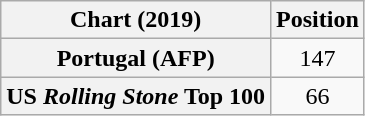<table class="wikitable plainrowheaders" style="text-align:center">
<tr>
<th scope="col">Chart (2019)</th>
<th scope="col">Position</th>
</tr>
<tr>
<th scope="row">Portugal (AFP)</th>
<td>147</td>
</tr>
<tr>
<th scope="row">US <em>Rolling Stone</em> Top 100</th>
<td>66</td>
</tr>
</table>
